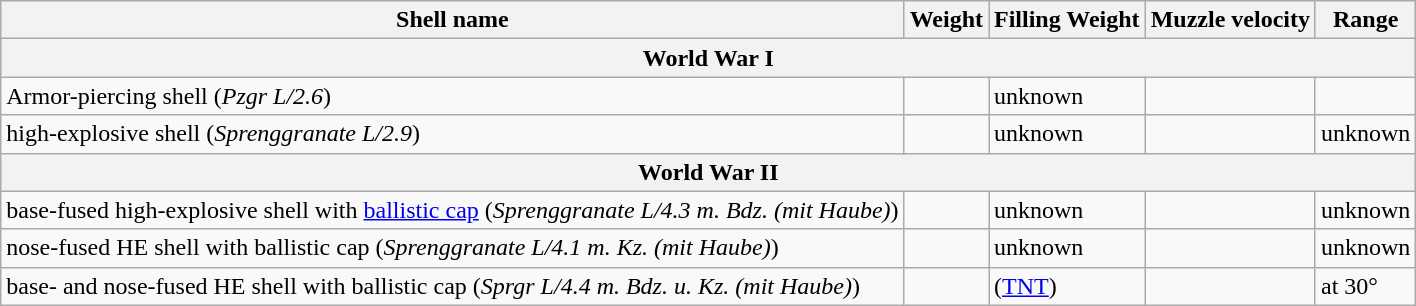<table class="wikitable" style="margin-right: 0;">
<tr>
<th>Shell name</th>
<th>Weight</th>
<th>Filling Weight</th>
<th>Muzzle velocity</th>
<th>Range</th>
</tr>
<tr>
<th colspan="5">World War I</th>
</tr>
<tr>
<td>Armor-piercing shell (<em>Pzgr L/2.6</em>)</td>
<td></td>
<td>unknown</td>
<td></td>
<td></td>
</tr>
<tr>
<td>high-explosive shell (<em>Sprenggranate L/2.9</em>)</td>
<td></td>
<td>unknown</td>
<td></td>
<td>unknown</td>
</tr>
<tr>
<th colspan="5">World War II</th>
</tr>
<tr>
<td>base-fused high-explosive shell with <a href='#'>ballistic cap</a> (<em>Sprenggranate L/4.3 m. Bdz. (mit Haube)</em>)</td>
<td></td>
<td>unknown</td>
<td></td>
<td>unknown</td>
</tr>
<tr>
<td>nose-fused HE shell with ballistic cap (<em>Sprenggranate L/4.1 m. Kz. (mit Haube)</em>)</td>
<td></td>
<td>unknown</td>
<td></td>
<td>unknown</td>
</tr>
<tr>
<td>base- and nose-fused HE shell with ballistic cap (<em>Sprgr L/4.4 m. Bdz. u. Kz. (mit Haube)</em>)</td>
<td></td>
<td> (<a href='#'>TNT</a>)</td>
<td></td>
<td> at 30°</td>
</tr>
</table>
